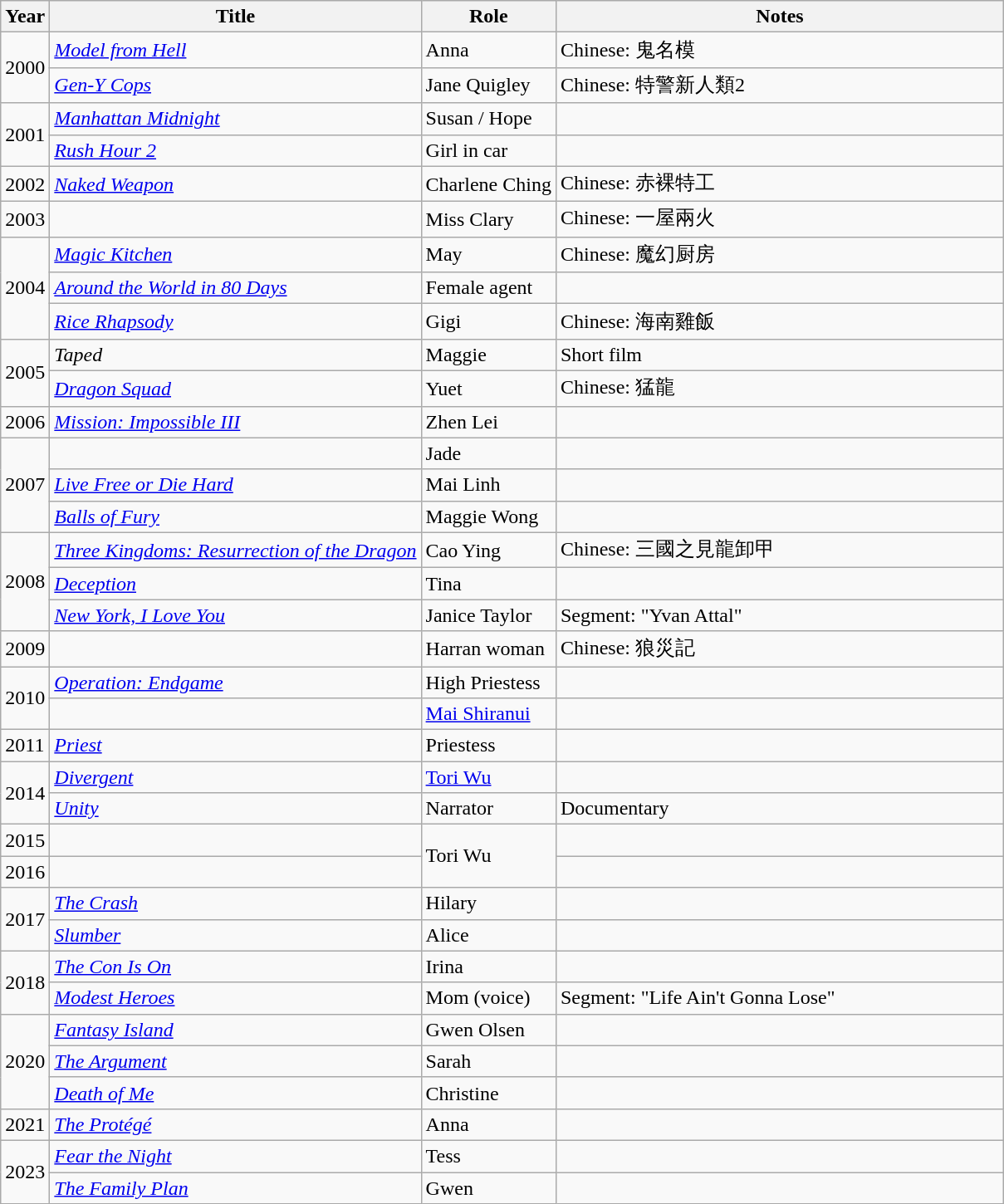<table class="wikitable sortable">
<tr>
<th>Year</th>
<th>Title</th>
<th>Role</th>
<th class="unsortable" style="width:22em;">Notes</th>
</tr>
<tr>
<td rowspan=2>2000</td>
<td><em><a href='#'>Model from Hell</a></em></td>
<td>Anna</td>
<td>Chinese: 鬼名模</td>
</tr>
<tr>
<td><em><a href='#'>Gen-Y Cops</a></em></td>
<td>Jane Quigley</td>
<td>Chinese: 特警新人類2</td>
</tr>
<tr>
<td rowspan=2>2001</td>
<td><em><a href='#'>Manhattan Midnight</a></em></td>
<td>Susan / Hope</td>
<td></td>
</tr>
<tr>
<td><em><a href='#'>Rush Hour 2</a></em></td>
<td>Girl in car</td>
<td></td>
</tr>
<tr>
<td>2002</td>
<td><em><a href='#'>Naked Weapon</a></em></td>
<td>Charlene Ching</td>
<td>Chinese: 赤裸特工</td>
</tr>
<tr>
<td>2003</td>
<td><em></em></td>
<td>Miss Clary</td>
<td>Chinese: 一屋兩火</td>
</tr>
<tr>
<td rowspan="3">2004</td>
<td><em><a href='#'>Magic Kitchen</a></em></td>
<td>May</td>
<td>Chinese: 魔幻厨房</td>
</tr>
<tr>
<td><em><a href='#'>Around the World in 80 Days</a></em></td>
<td>Female agent</td>
<td></td>
</tr>
<tr>
<td><em><a href='#'>Rice Rhapsody</a></em></td>
<td>Gigi</td>
<td>Chinese: 海南雞飯</td>
</tr>
<tr>
<td rowspan=2>2005</td>
<td><em>Taped</em></td>
<td>Maggie</td>
<td>Short film</td>
</tr>
<tr>
<td><em><a href='#'>Dragon Squad</a></em></td>
<td>Yuet</td>
<td>Chinese: 猛龍</td>
</tr>
<tr>
<td>2006</td>
<td><em><a href='#'>Mission: Impossible III</a></em></td>
<td>Zhen Lei</td>
<td></td>
</tr>
<tr>
<td rowspan=3>2007</td>
<td><em></em></td>
<td>Jade</td>
<td></td>
</tr>
<tr>
<td><em><a href='#'>Live Free or Die Hard</a></em></td>
<td>Mai Linh</td>
<td></td>
</tr>
<tr>
<td><em><a href='#'>Balls of Fury</a></em></td>
<td>Maggie Wong</td>
<td></td>
</tr>
<tr>
<td rowspan=3>2008</td>
<td><em><a href='#'>Three Kingdoms: Resurrection of the Dragon</a></em></td>
<td>Cao Ying</td>
<td>Chinese: 三國之見龍卸甲</td>
</tr>
<tr>
<td><em><a href='#'>Deception</a></em></td>
<td>Tina</td>
<td></td>
</tr>
<tr>
<td><em><a href='#'>New York, I Love You</a></em></td>
<td>Janice Taylor</td>
<td>Segment: "Yvan Attal"</td>
</tr>
<tr>
<td>2009</td>
<td><em></em></td>
<td>Harran woman</td>
<td>Chinese: 狼災記</td>
</tr>
<tr>
<td rowspan=2>2010</td>
<td><em><a href='#'>Operation: Endgame</a></em></td>
<td>High Priestess</td>
<td></td>
</tr>
<tr>
<td><em></em></td>
<td><a href='#'>Mai Shiranui</a></td>
<td></td>
</tr>
<tr>
<td>2011</td>
<td><em><a href='#'>Priest</a></em></td>
<td>Priestess</td>
<td></td>
</tr>
<tr>
<td rowspan=2>2014</td>
<td><em><a href='#'>Divergent</a></em></td>
<td><a href='#'>Tori Wu</a></td>
<td></td>
</tr>
<tr>
<td><em><a href='#'>Unity</a></em></td>
<td>Narrator</td>
<td>Documentary</td>
</tr>
<tr>
<td>2015</td>
<td><em></em></td>
<td rowspan="2">Tori Wu</td>
<td></td>
</tr>
<tr>
<td>2016</td>
<td><em></em></td>
<td></td>
</tr>
<tr>
<td rowspan=2>2017</td>
<td><em><a href='#'>The Crash</a></em></td>
<td>Hilary</td>
<td></td>
</tr>
<tr>
<td><em><a href='#'>Slumber</a></em></td>
<td>Alice</td>
<td></td>
</tr>
<tr>
<td rowspan="2">2018</td>
<td><em><a href='#'>The Con Is On</a></em></td>
<td>Irina</td>
<td></td>
</tr>
<tr>
<td><em><a href='#'>Modest Heroes</a></em></td>
<td>Mom (voice)</td>
<td>Segment: "Life Ain't Gonna Lose"</td>
</tr>
<tr>
<td rowspan="3">2020</td>
<td><em><a href='#'>Fantasy Island</a></em></td>
<td>Gwen Olsen</td>
<td></td>
</tr>
<tr>
<td><em><a href='#'>The Argument</a></em></td>
<td>Sarah</td>
<td></td>
</tr>
<tr>
<td><em><a href='#'>Death of Me</a></em></td>
<td>Christine</td>
<td></td>
</tr>
<tr>
<td>2021</td>
<td><em><a href='#'>The Protégé</a></em></td>
<td>Anna</td>
<td></td>
</tr>
<tr>
<td rowspan="2">2023</td>
<td><em><a href='#'>Fear the Night</a></em></td>
<td>Tess</td>
<td></td>
</tr>
<tr>
<td><em><a href='#'>The Family Plan</a></em></td>
<td>Gwen</td>
<td></td>
</tr>
</table>
